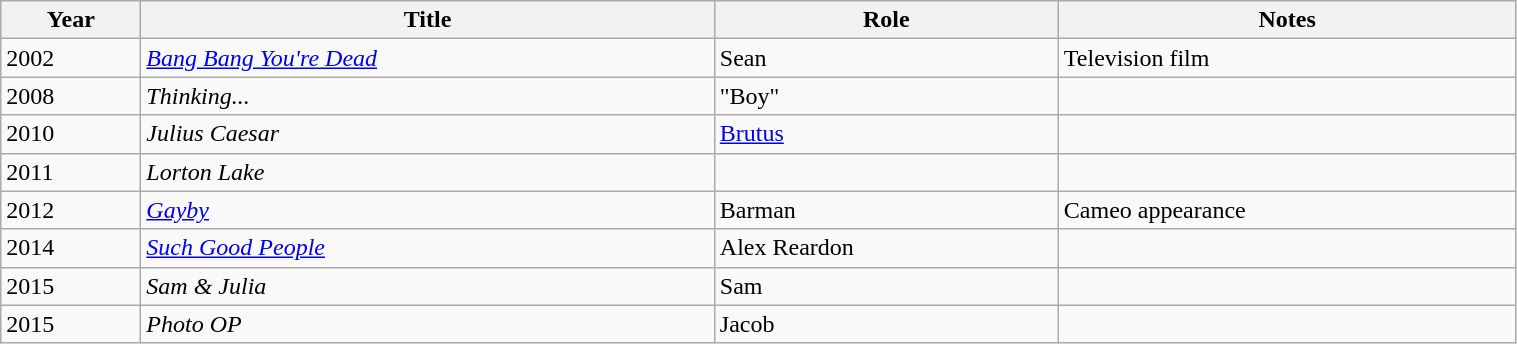<table class="wikitable sortable" style="width: 80%">
<tr>
<th>Year</th>
<th>Title</th>
<th>Role</th>
<th class="unsortable">Notes</th>
</tr>
<tr>
<td>2002</td>
<td><em><a href='#'>Bang Bang You're Dead</a></em></td>
<td>Sean</td>
<td>Television film</td>
</tr>
<tr>
<td>2008</td>
<td><em>Thinking...</em></td>
<td>"Boy"</td>
<td></td>
</tr>
<tr>
<td>2010</td>
<td><em>Julius Caesar</em></td>
<td><a href='#'>Brutus</a></td>
<td></td>
</tr>
<tr>
<td>2011</td>
<td><em>Lorton Lake</em></td>
<td></td>
<td></td>
</tr>
<tr>
<td>2012</td>
<td><em><a href='#'>Gayby</a></em></td>
<td>Barman</td>
<td>Cameo appearance</td>
</tr>
<tr>
<td>2014</td>
<td><em><a href='#'>Such Good People</a></em></td>
<td>Alex Reardon</td>
<td></td>
</tr>
<tr>
<td>2015</td>
<td><em>Sam & Julia</em></td>
<td>Sam</td>
<td></td>
</tr>
<tr>
<td>2015</td>
<td><em>Photo OP</em></td>
<td>Jacob</td>
<td></td>
</tr>
</table>
